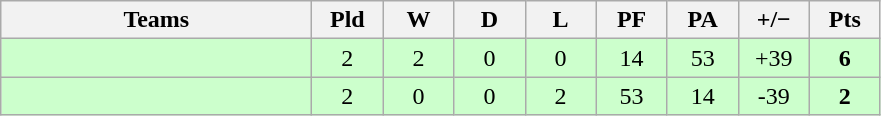<table class="wikitable" style="text-align: center;">
<tr>
<th width="200">Teams</th>
<th width="40">Pld</th>
<th width="40">W</th>
<th width="40">D</th>
<th width="40">L</th>
<th width="40">PF</th>
<th width="40">PA</th>
<th width="40">+/−</th>
<th width="40">Pts</th>
</tr>
<tr bgcolor=ccffcc>
<td align=left></td>
<td>2</td>
<td>2</td>
<td>0</td>
<td>0</td>
<td>14</td>
<td>53</td>
<td>+39</td>
<td><strong>6</strong></td>
</tr>
<tr bgcolor=ccffcc>
<td align=left></td>
<td>2</td>
<td>0</td>
<td>0</td>
<td>2</td>
<td>53</td>
<td>14</td>
<td>-39</td>
<td><strong>2</strong></td>
</tr>
</table>
